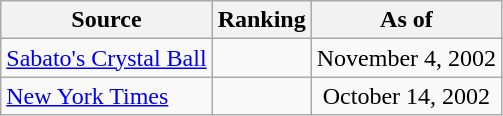<table class="wikitable" style="text-align:center">
<tr>
<th>Source</th>
<th>Ranking</th>
<th>As of</th>
</tr>
<tr>
<td align=left><a href='#'>Sabato's Crystal Ball</a></td>
<td></td>
<td>November 4, 2002</td>
</tr>
<tr>
<td align=left><a href='#'>New York Times</a></td>
<td></td>
<td>October 14, 2002</td>
</tr>
</table>
